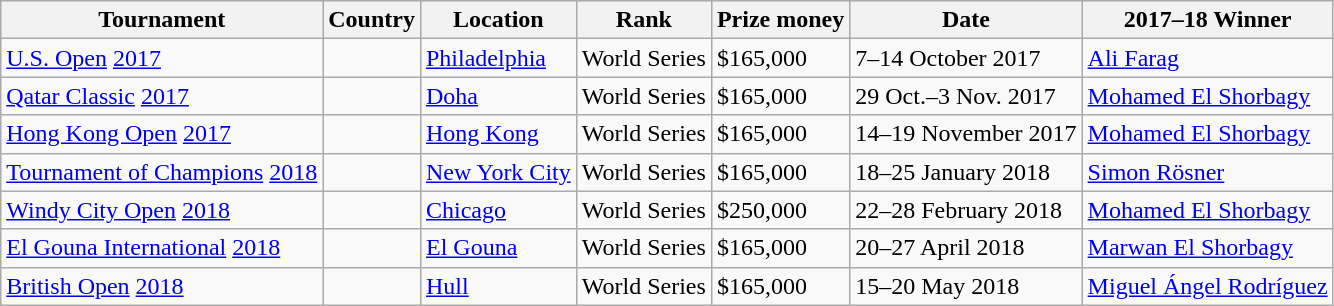<table class=wikitable>
<tr>
<th>Tournament</th>
<th>Country</th>
<th>Location</th>
<th>Rank</th>
<th>Prize money</th>
<th>Date</th>
<th>2017–18 Winner</th>
</tr>
<tr>
<td><a href='#'>U.S. Open</a> <a href='#'>2017</a></td>
<td></td>
<td><a href='#'>Philadelphia</a></td>
<td>World Series</td>
<td>$165,000</td>
<td>7–14 October 2017</td>
<td> <a href='#'>Ali Farag</a></td>
</tr>
<tr>
<td><a href='#'>Qatar Classic</a> <a href='#'>2017</a></td>
<td></td>
<td><a href='#'>Doha</a></td>
<td>World Series</td>
<td>$165,000</td>
<td>29 Oct.–3 Nov. 2017</td>
<td> <a href='#'>Mohamed El Shorbagy</a></td>
</tr>
<tr>
<td><a href='#'>Hong Kong Open</a> <a href='#'>2017</a></td>
<td></td>
<td><a href='#'>Hong Kong</a></td>
<td>World Series</td>
<td>$165,000</td>
<td>14–19 November 2017</td>
<td> <a href='#'>Mohamed El Shorbagy</a></td>
</tr>
<tr>
<td><a href='#'>Tournament of Champions</a> <a href='#'>2018</a></td>
<td></td>
<td><a href='#'>New York City</a></td>
<td>World Series</td>
<td>$165,000</td>
<td>18–25 January 2018</td>
<td> <a href='#'>Simon Rösner</a></td>
</tr>
<tr>
<td><a href='#'>Windy City Open</a> <a href='#'>2018</a></td>
<td></td>
<td><a href='#'>Chicago</a></td>
<td>World Series</td>
<td>$250,000</td>
<td>22–28 February 2018</td>
<td> <a href='#'>Mohamed El Shorbagy</a></td>
</tr>
<tr>
<td><a href='#'>El Gouna International</a> <a href='#'>2018</a></td>
<td></td>
<td><a href='#'>El Gouna</a></td>
<td>World Series</td>
<td>$165,000</td>
<td>20–27 April 2018</td>
<td> <a href='#'>Marwan El Shorbagy</a></td>
</tr>
<tr>
<td><a href='#'>British Open</a> <a href='#'>2018</a></td>
<td></td>
<td><a href='#'>Hull</a></td>
<td>World Series</td>
<td>$165,000</td>
<td>15–20 May 2018</td>
<td> <a href='#'>Miguel Ángel Rodríguez</a></td>
</tr>
</table>
